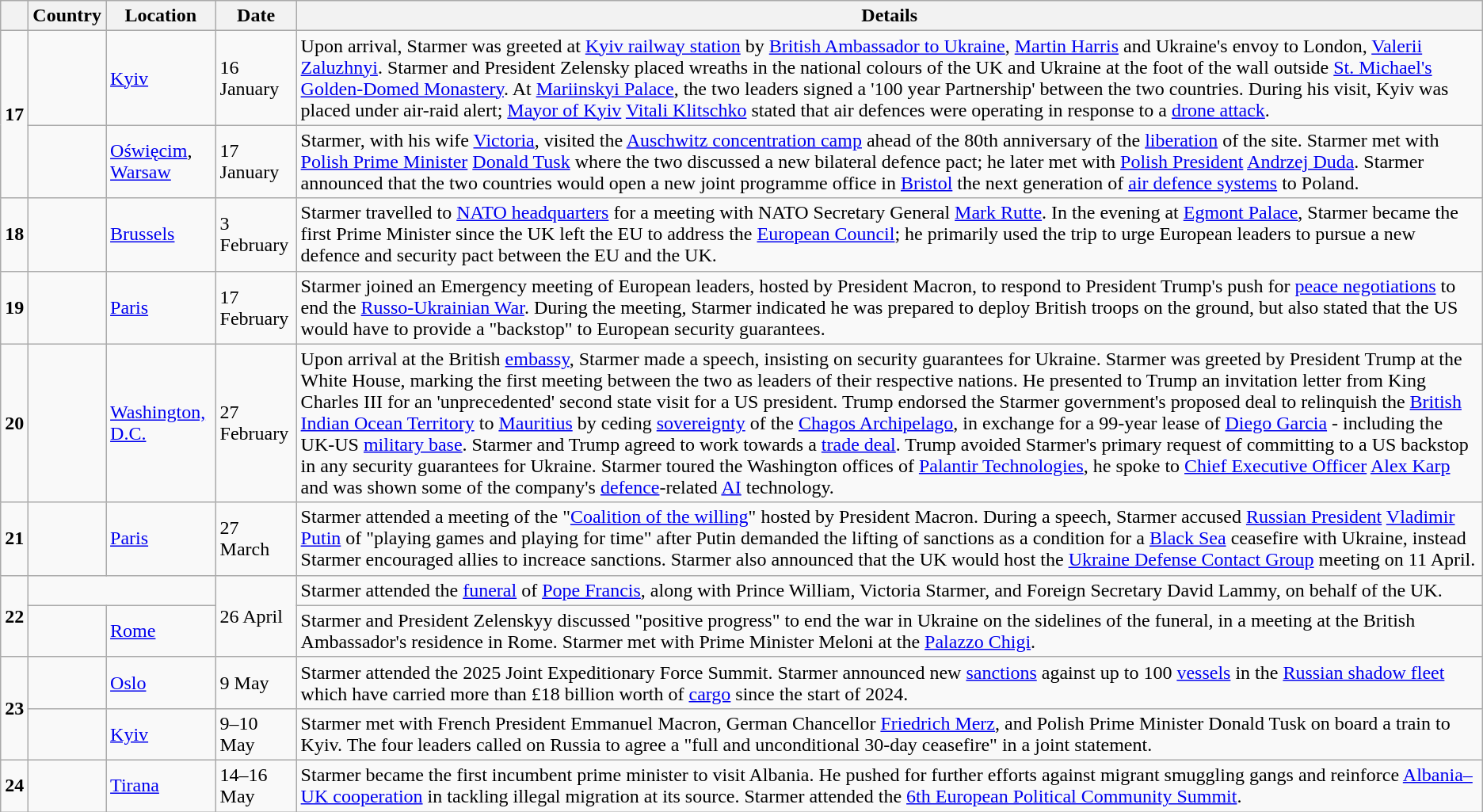<table class="wikitable sortable">
<tr>
<th></th>
<th>Country</th>
<th>Location</th>
<th class=unsortable>Date</th>
<th class=unsortable>Details</th>
</tr>
<tr>
<td rowspan=2><strong>17</strong></td>
<td></td>
<td><a href='#'>Kyiv</a></td>
<td>16 January</td>
<td>Upon arrival, Starmer was greeted at <a href='#'>Kyiv railway station</a> by <a href='#'>British Ambassador to Ukraine</a>, <a href='#'>Martin Harris</a> and Ukraine's envoy to London, <a href='#'>Valerii Zaluzhnyi</a>. Starmer and President Zelensky placed wreaths in the national colours of the UK and Ukraine at the foot of the wall outside <a href='#'>St. Michael's Golden-Domed Monastery</a>. At <a href='#'>Mariinskyi Palace</a>, the two leaders signed a '100 year Partnership' between the two countries. During his visit, Kyiv was placed under air-raid alert; <a href='#'>Mayor of Kyiv</a> <a href='#'>Vitali Klitschko</a> stated that air defences were operating in response to a <a href='#'>drone attack</a>.</td>
</tr>
<tr>
<td></td>
<td><a href='#'>Oświęcim</a>,<br><a href='#'>Warsaw</a></td>
<td>17 January</td>
<td>Starmer, with his wife <a href='#'>Victoria</a>, visited the <a href='#'>Auschwitz concentration camp</a> ahead of the 80th anniversary of the <a href='#'>liberation</a> of the site. Starmer met with <a href='#'>Polish Prime Minister</a> <a href='#'>Donald Tusk</a> where the two discussed a new bilateral defence pact; he later met with <a href='#'>Polish President</a> <a href='#'>Andrzej Duda</a>. Starmer announced that the two countries would open a new joint programme office in <a href='#'>Bristol</a> the next generation of <a href='#'>air defence systems</a> to Poland.</td>
</tr>
<tr>
<td><strong>18</strong></td>
<td></td>
<td><a href='#'>Brussels</a></td>
<td>3 February</td>
<td>Starmer travelled to <a href='#'>NATO headquarters</a> for a meeting with NATO Secretary General <a href='#'>Mark Rutte</a>. In the evening at <a href='#'>Egmont Palace</a>, Starmer became the first Prime Minister since the UK left the EU to address the <a href='#'>European Council</a>; he primarily used the trip to urge European leaders to pursue a new defence and security pact between the EU and the UK.</td>
</tr>
<tr>
<td><strong>19</strong></td>
<td></td>
<td><a href='#'>Paris</a></td>
<td>17 February</td>
<td>Starmer joined an Emergency meeting of European leaders, hosted by President Macron, to respond to President Trump's push for <a href='#'>peace negotiations</a> to end the <a href='#'>Russo-Ukrainian War</a>. During the meeting, Starmer indicated he was prepared to deploy British troops on the ground, but also stated that the US would have to provide a "backstop" to European security guarantees.</td>
</tr>
<tr>
<td><strong>20</strong></td>
<td></td>
<td><a href='#'>Washington, D.C.</a></td>
<td>27 February</td>
<td>Upon arrival at the British <a href='#'>embassy</a>, Starmer made a speech, insisting on security guarantees for Ukraine. Starmer was greeted by President Trump at the White House, marking the first meeting between the two as leaders of their respective nations. He presented to Trump an invitation letter from King Charles III for an 'unprecedented' second state visit for a US president. Trump endorsed the Starmer government's proposed deal to relinquish the <a href='#'>British Indian Ocean Territory</a> to <a href='#'>Mauritius</a> by ceding <a href='#'>sovereignty</a> of the <a href='#'>Chagos Archipelago</a>, in exchange for a 99-year lease of <a href='#'>Diego Garcia</a> - including the UK-US <a href='#'>military base</a>. Starmer and Trump agreed to work towards a <a href='#'>trade deal</a>. Trump avoided Starmer's primary request of committing to a US backstop in any security guarantees for Ukraine. Starmer toured the Washington offices of <a href='#'>Palantir Technologies</a>, he spoke to <a href='#'>Chief Executive Officer</a> <a href='#'>Alex Karp</a> and was shown some of the company's <a href='#'>defence</a>-related <a href='#'>AI</a> technology.</td>
</tr>
<tr>
<td><strong>21</strong></td>
<td></td>
<td><a href='#'>Paris</a></td>
<td>27 March</td>
<td>Starmer attended a meeting of the "<a href='#'>Coalition of the willing</a>" hosted by President Macron. During a speech, Starmer accused <a href='#'>Russian President</a> <a href='#'>Vladimir Putin</a> of "playing games and playing for time" after Putin demanded the lifting of sanctions as a condition for a <a href='#'>Black Sea</a> ceasefire with Ukraine, instead Starmer encouraged allies to increace sanctions. Starmer also announced that the UK would host the <a href='#'>Ukraine Defense Contact Group</a> meeting on 11 April.</td>
</tr>
<tr>
<td rowspan="2"><strong>22</strong></td>
<td colspan="2"></td>
<td rowspan="2">26 April</td>
<td>Starmer attended the <a href='#'>funeral</a> of <a href='#'>Pope Francis</a>, along with Prince William, Victoria Starmer, and Foreign Secretary David Lammy, on behalf of the UK.</td>
</tr>
<tr>
<td></td>
<td><a href='#'>Rome</a></td>
<td>Starmer and President Zelenskyy discussed "positive progress" to end the war in Ukraine on the sidelines of the funeral, in a meeting at the British Ambassador's residence in Rome. Starmer met with Prime Minister Meloni at the <a href='#'>Palazzo Chigi</a>.</td>
</tr>
<tr>
<td rowspan="2"><strong>23</strong></td>
<td></td>
<td><a href='#'>Oslo</a></td>
<td>9 May</td>
<td>Starmer attended the 2025 Joint Expeditionary Force Summit. Starmer announced new <a href='#'>sanctions</a> against up to 100 <a href='#'>vessels</a> in the <a href='#'>Russian shadow fleet</a> which have carried more than £18 billion worth of <a href='#'>cargo</a> since the start of 2024.</td>
</tr>
<tr>
<td></td>
<td><a href='#'>Kyiv</a></td>
<td>9–10 May</td>
<td>Starmer met with French President Emmanuel Macron, German Chancellor <a href='#'>Friedrich Merz</a>, and Polish Prime Minister Donald Tusk on board a train to Kyiv. The four leaders called on Russia to agree a "full and unconditional 30-day ceasefire" in a joint statement.</td>
</tr>
<tr>
<td><strong>24</strong></td>
<td></td>
<td><a href='#'>Tirana</a></td>
<td>14–16 May</td>
<td>Starmer became the first incumbent prime minister to visit Albania. He pushed for further efforts against migrant smuggling gangs and reinforce <a href='#'>Albania–UK cooperation</a> in tackling illegal migration at its source. Starmer attended the <a href='#'>6th European Political Community Summit</a>.</td>
</tr>
</table>
